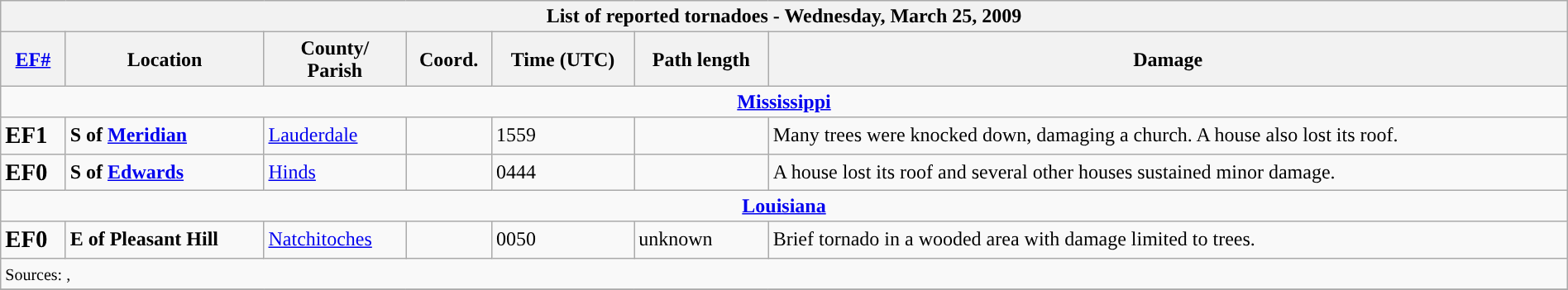<table class="wikitable collapsible" width="100%">
<tr>
<th colspan="7">List of reported tornadoes - Wednesday, March 25, 2009</th>
</tr>
<tr>
<th><a href='#'>EF#</a></th>
<th>Location</th>
<th>County/<br>Parish</th>
<th>Coord.</th>
<th>Time (UTC)</th>
<th>Path length</th>
<th>Damage</th>
</tr>
<tr>
<td colspan="7" align=center><strong><a href='#'>Mississippi</a></strong></td>
</tr>
<tr>
<td><big><strong>EF1</strong></big></td>
<td><strong>S of <a href='#'>Meridian</a></strong></td>
<td><a href='#'>Lauderdale</a></td>
<td></td>
<td>1559</td>
<td></td>
<td>Many trees were knocked down, damaging a church. A house also lost its roof.</td>
</tr>
<tr>
<td><big><strong>EF0</strong></big></td>
<td><strong>S of <a href='#'>Edwards</a></strong></td>
<td><a href='#'>Hinds</a></td>
<td></td>
<td>0444</td>
<td></td>
<td>A house lost its roof and several other houses sustained minor damage.</td>
</tr>
<tr>
<td colspan="7" align=center><strong><a href='#'>Louisiana</a></strong></td>
</tr>
<tr>
<td><big><strong>EF0</strong></big></td>
<td><strong>E of Pleasant Hill</strong></td>
<td><a href='#'>Natchitoches</a></td>
<td></td>
<td>0050</td>
<td>unknown</td>
<td>Brief tornado in a wooded area with damage limited to trees.</td>
</tr>
<tr>
<td colspan="7"><small>Sources: , </small></td>
</tr>
<tr>
</tr>
</table>
